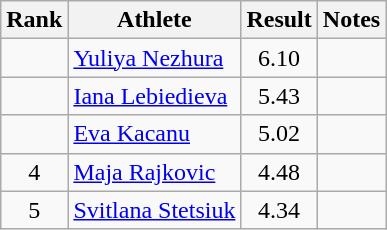<table class="wikitable sortable" style="text-align:center">
<tr>
<th>Rank</th>
<th>Athlete</th>
<th>Result</th>
<th>Notes</th>
</tr>
<tr>
<td></td>
<td style="text-align:left"><a href='#'>Yuliya Nezhura</a><br></td>
<td>6.10</td>
<td></td>
</tr>
<tr>
<td></td>
<td style="text-align:left"><a href='#'>Iana Lebiedieva</a><br></td>
<td>5.43</td>
<td></td>
</tr>
<tr>
<td></td>
<td style="text-align:left"><a href='#'>Eva Kacanu</a><br></td>
<td>5.02</td>
<td></td>
</tr>
<tr>
<td>4</td>
<td style="text-align:left"><a href='#'>Maja Rajkovic</a><br></td>
<td>4.48</td>
<td></td>
</tr>
<tr>
<td>5</td>
<td style="text-align:left"><a href='#'>Svitlana Stetsiuk</a><br></td>
<td>4.34</td>
<td></td>
</tr>
</table>
